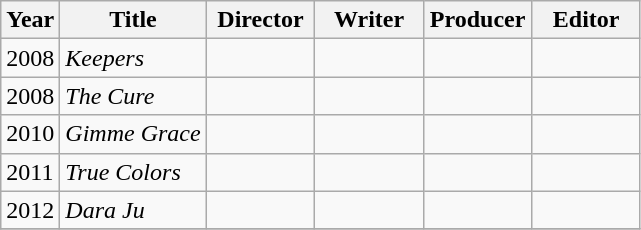<table class="wikitable">
<tr>
<th>Year</th>
<th>Title</th>
<th width=65>Director</th>
<th width=65>Writer</th>
<th width=65>Producer</th>
<th width=65>Editor</th>
</tr>
<tr>
<td>2008</td>
<td><em>Keepers</em></td>
<td></td>
<td></td>
<td></td>
<td></td>
</tr>
<tr>
<td>2008</td>
<td><em>The Cure</em></td>
<td></td>
<td></td>
<td></td>
<td></td>
</tr>
<tr>
<td>2010</td>
<td><em>Gimme Grace</em></td>
<td></td>
<td></td>
<td></td>
<td></td>
</tr>
<tr>
<td>2011</td>
<td><em>True Colors</em></td>
<td></td>
<td></td>
<td></td>
<td></td>
</tr>
<tr>
<td>2012</td>
<td><em>Dara Ju</em></td>
<td></td>
<td></td>
<td></td>
<td></td>
</tr>
<tr>
</tr>
</table>
